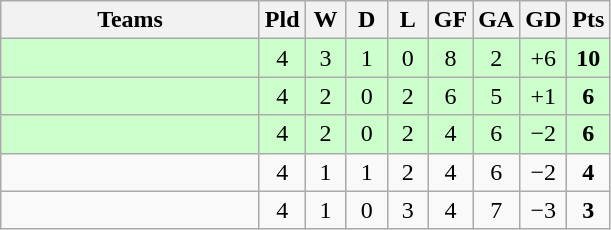<table class="wikitable" style="text-align: center;">
<tr>
<th width=165>Teams</th>
<th width=20>Pld</th>
<th width=20>W</th>
<th width=20>D</th>
<th width=20>L</th>
<th width=20>GF</th>
<th width=20>GA</th>
<th width=20>GD</th>
<th width=20>Pts</th>
</tr>
<tr align=center style="background:#ccffcc;">
<td style="text-align:left;"></td>
<td>4</td>
<td>3</td>
<td>1</td>
<td>0</td>
<td>8</td>
<td>2</td>
<td>+6</td>
<td><strong>10</strong></td>
</tr>
<tr align=center style="background:#ccffcc;">
<td style="text-align:left;"></td>
<td>4</td>
<td>2</td>
<td>0</td>
<td>2</td>
<td>6</td>
<td>5</td>
<td>+1</td>
<td><strong>6</strong></td>
</tr>
<tr align=center style="background:#ccffcc;">
<td style="text-align:left;"></td>
<td>4</td>
<td>2</td>
<td>0</td>
<td>2</td>
<td>4</td>
<td>6</td>
<td>−2</td>
<td><strong>6</strong></td>
</tr>
<tr align=center>
<td style="text-align:left;"></td>
<td>4</td>
<td>1</td>
<td>1</td>
<td>2</td>
<td>4</td>
<td>6</td>
<td>−2</td>
<td><strong>4</strong></td>
</tr>
<tr align=center>
<td style="text-align:left;"></td>
<td>4</td>
<td>1</td>
<td>0</td>
<td>3</td>
<td>4</td>
<td>7</td>
<td>−3</td>
<td><strong>3</strong></td>
</tr>
</table>
